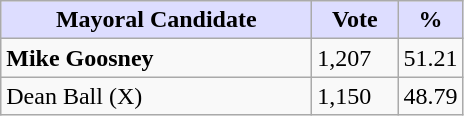<table class="wikitable">
<tr>
<th style="background:#ddf; width:200px;">Mayoral Candidate</th>
<th style="background:#ddf; width:50px;">Vote</th>
<th style="background:#ddf; width:30px;">%</th>
</tr>
<tr>
<td><strong>Mike Goosney</strong></td>
<td>1,207</td>
<td>51.21</td>
</tr>
<tr>
<td>Dean Ball (X)</td>
<td>1,150</td>
<td>48.79</td>
</tr>
</table>
